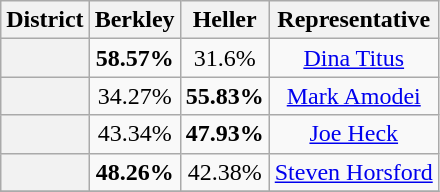<table class=wikitable>
<tr>
<th>District</th>
<th>Berkley</th>
<th>Heller</th>
<th>Representative</th>
</tr>
<tr align=center>
<th></th>
<td><strong>58.57%</strong></td>
<td>31.6%</td>
<td><a href='#'>Dina Titus</a></td>
</tr>
<tr align=center>
<th></th>
<td>34.27%</td>
<td><strong>55.83%</strong></td>
<td><a href='#'>Mark Amodei</a></td>
</tr>
<tr align=center>
<th></th>
<td>43.34%</td>
<td><strong>47.93%</strong></td>
<td><a href='#'>Joe Heck</a></td>
</tr>
<tr align=center>
<th></th>
<td><strong>48.26%</strong></td>
<td>42.38%</td>
<td><a href='#'>Steven Horsford</a></td>
</tr>
<tr align=center>
</tr>
</table>
